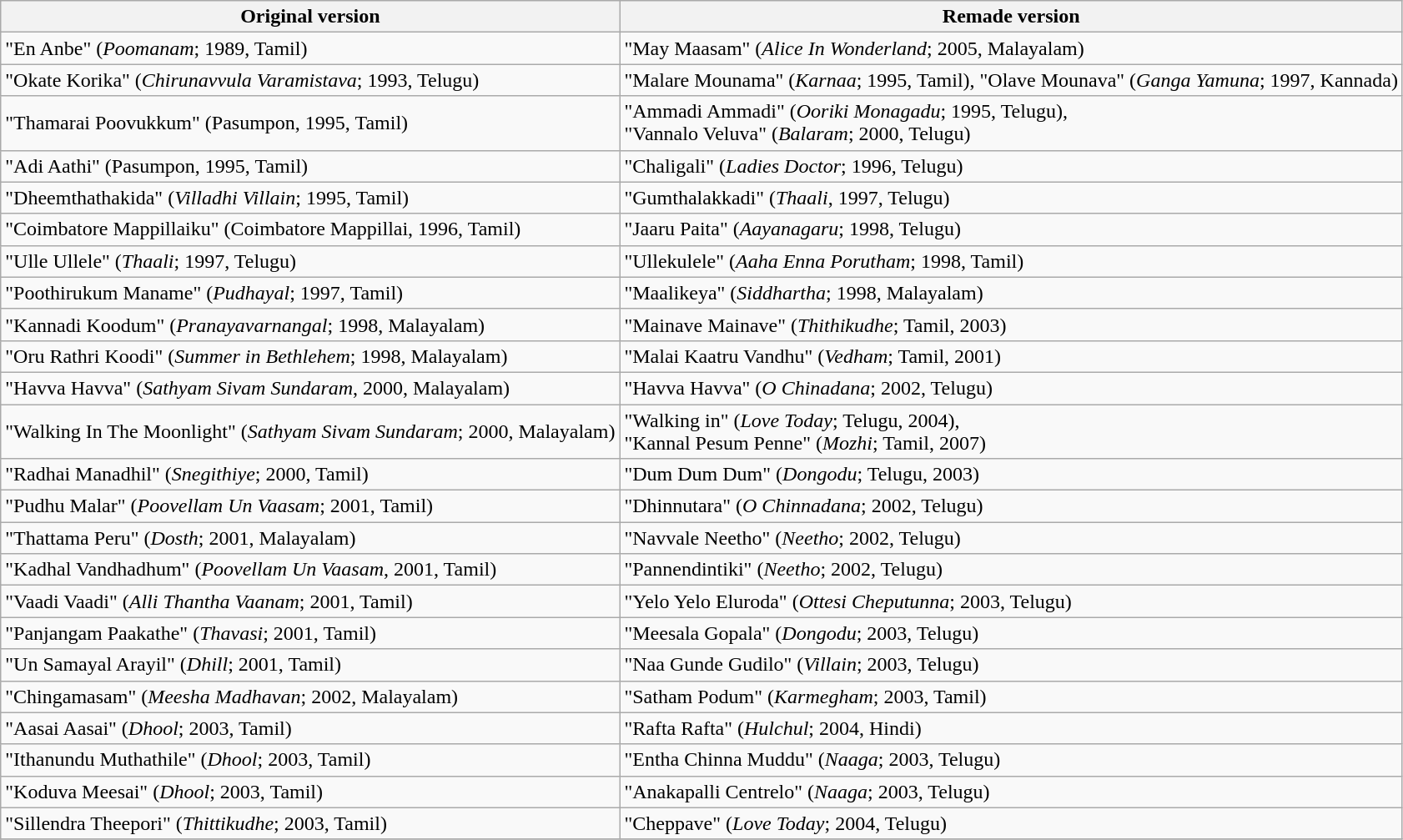<table class="wikitable sortable">
<tr>
<th>Original version</th>
<th>Remade version</th>
</tr>
<tr>
<td>"En Anbe" (<em>Poomanam</em>; 1989, Tamil)</td>
<td>"May Maasam" (<em>Alice In Wonderland</em>; 2005, Malayalam)</td>
</tr>
<tr>
<td>"Okate Korika" (<em>Chirunavvula Varamistava</em>; 1993, Telugu)</td>
<td>"Malare Mounama" (<em>Karnaa</em>; 1995, Tamil), "Olave Mounava" (<em>Ganga Yamuna</em>; 1997, Kannada)</td>
</tr>
<tr>
<td>"Thamarai Poovukkum" (Pasumpon, 1995, Tamil)</td>
<td>"Ammadi Ammadi" (<em>Ooriki Monagadu</em>; 1995, Telugu),<br>"Vannalo Veluva" (<em>Balaram</em>; 2000, Telugu)</td>
</tr>
<tr>
<td>"Adi Aathi" (Pasumpon, 1995, Tamil)</td>
<td>"Chaligali" (<em>Ladies Doctor</em>; 1996, Telugu)</td>
</tr>
<tr>
<td>"Dheemthathakida" (<em>Villadhi Villain</em>; 1995, Tamil)</td>
<td>"Gumthalakkadi" (<em>Thaali</em>, 1997, Telugu)</td>
</tr>
<tr>
<td>"Coimbatore Mappillaiku" (Coimbatore Mappillai, 1996, Tamil)</td>
<td>"Jaaru Paita" (<em>Aayanagaru</em>; 1998, Telugu)</td>
</tr>
<tr>
<td>"Ulle Ullele" (<em>Thaali</em>; 1997, Telugu)</td>
<td>"Ullekulele" (<em>Aaha Enna Porutham</em>; 1998, Tamil)</td>
</tr>
<tr>
<td>"Poothirukum Maname" (<em>Pudhayal</em>; 1997, Tamil)</td>
<td>"Maalikeya" (<em>Siddhartha</em>; 1998, Malayalam)</td>
</tr>
<tr>
<td>"Kannadi Koodum" (<em>Pranayavarnangal</em>; 1998, Malayalam)</td>
<td>"Mainave Mainave" (<em>Thithikudhe</em>; Tamil, 2003)</td>
</tr>
<tr>
<td>"Oru Rathri Koodi" (<em>Summer in Bethlehem</em>; 1998, Malayalam)</td>
<td>"Malai Kaatru Vandhu" (<em>Vedham</em>; Tamil, 2001)</td>
</tr>
<tr>
<td>"Havva Havva" (<em>Sathyam Sivam Sundaram</em>, 2000, Malayalam)</td>
<td>"Havva Havva" (<em>O Chinadana</em>; 2002, Telugu)</td>
</tr>
<tr>
<td>"Walking In The Moonlight" (<em>Sathyam Sivam Sundaram</em>; 2000, Malayalam)</td>
<td>"Walking in" (<em>Love Today</em>; Telugu, 2004),<br>"Kannal Pesum Penne" (<em>Mozhi</em>; Tamil, 2007)</td>
</tr>
<tr>
<td>"Radhai Manadhil" (<em>Snegithiye</em>; 2000, Tamil)</td>
<td>"Dum Dum Dum" (<em>Dongodu</em>; Telugu, 2003)</td>
</tr>
<tr>
<td>"Pudhu Malar" (<em>Poovellam Un Vaasam</em>; 2001, Tamil)</td>
<td>"Dhinnutara" (<em>O Chinnadana</em>; 2002, Telugu)</td>
</tr>
<tr>
<td>"Thattama Peru" (<em>Dosth</em>; 2001, Malayalam)</td>
<td>"Navvale Neetho" (<em>Neetho</em>; 2002, Telugu)</td>
</tr>
<tr>
<td>"Kadhal Vandhadhum" (<em>Poovellam Un Vaasam</em>, 2001, Tamil)</td>
<td>"Pannendintiki" (<em>Neetho</em>; 2002, Telugu)</td>
</tr>
<tr>
<td>"Vaadi Vaadi" (<em>Alli Thantha Vaanam</em>; 2001, Tamil)</td>
<td>"Yelo Yelo Eluroda" (<em>Ottesi Cheputunna</em>; 2003, Telugu)</td>
</tr>
<tr>
<td>"Panjangam Paakathe" (<em>Thavasi</em>; 2001, Tamil)</td>
<td>"Meesala Gopala" (<em>Dongodu</em>; 2003, Telugu)</td>
</tr>
<tr>
<td>"Un Samayal Arayil" (<em>Dhill</em>; 2001, Tamil)</td>
<td>"Naa Gunde Gudilo" (<em>Villain</em>; 2003, Telugu)</td>
</tr>
<tr>
<td>"Chingamasam" (<em>Meesha Madhavan</em>; 2002, Malayalam)</td>
<td>"Satham Podum" (<em>Karmegham</em>; 2003, Tamil)</td>
</tr>
<tr>
<td>"Aasai Aasai" (<em>Dhool</em>; 2003,  Tamil)</td>
<td>"Rafta Rafta" (<em>Hulchul</em>; 2004, Hindi)</td>
</tr>
<tr>
<td>"Ithanundu Muthathile" (<em>Dhool</em>; 2003, Tamil)</td>
<td>"Entha Chinna Muddu" (<em>Naaga</em>; 2003, Telugu)</td>
</tr>
<tr>
<td>"Koduva Meesai" (<em>Dhool</em>; 2003, Tamil)</td>
<td>"Anakapalli Centrelo" (<em>Naaga</em>; 2003, Telugu)</td>
</tr>
<tr>
<td>"Sillendra Theepori" (<em>Thittikudhe</em>; 2003, Tamil)</td>
<td>"Cheppave" (<em>Love Today</em>; 2004, Telugu)</td>
</tr>
<tr>
</tr>
</table>
